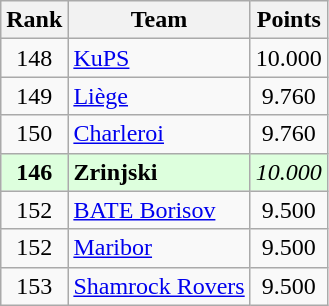<table class="wikitable" style="text-align: center;">
<tr>
<th>Rank</th>
<th>Team</th>
<th>Points</th>
</tr>
<tr>
<td>148</td>
<td align=left> <a href='#'>KuPS</a></td>
<td>10.000</td>
</tr>
<tr>
<td>149</td>
<td align=left> <a href='#'>Liège</a></td>
<td>9.760</td>
</tr>
<tr>
<td>150</td>
<td align=left> <a href='#'>Charleroi</a></td>
<td>9.760</td>
</tr>
<tr bgcolor="#ddffdd">
<td><strong>146</strong></td>
<td align=left> <strong>Zrinjski</strong></td>
<td><em>10.000<strong></td>
</tr>
<tr>
<td>152</td>
<td align=left> <a href='#'>BATE Borisov</a></td>
<td>9.500</td>
</tr>
<tr>
<td>152</td>
<td align=left> <a href='#'>Maribor</a></td>
<td>9.500</td>
</tr>
<tr>
<td>153</td>
<td align=left> <a href='#'>Shamrock Rovers</a></td>
<td>9.500</td>
</tr>
</table>
